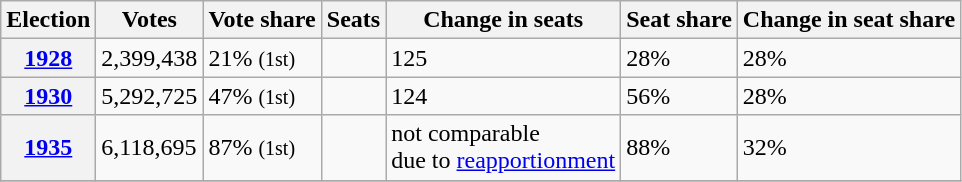<table class=wikitable>
<tr>
<th>Election</th>
<th>Votes</th>
<th>Vote share</th>
<th>Seats</th>
<th>Change in seats</th>
<th>Seat share</th>
<th>Change in seat share</th>
</tr>
<tr>
<th><a href='#'>1928</a></th>
<td>2,399,438</td>
<td>21% <small>(1st)</small></td>
<td></td>
<td> 125</td>
<td>28%</td>
<td> 28%</td>
</tr>
<tr>
<th><a href='#'>1930</a></th>
<td>5,292,725</td>
<td>47% <small>(1st)</small></td>
<td></td>
<td> 124</td>
<td>56%</td>
<td> 28%</td>
</tr>
<tr>
<th><a href='#'>1935</a></th>
<td>6,118,695</td>
<td>87% <small>(1st)</small></td>
<td></td>
<td>not comparable<br>due to <a href='#'>reapportionment</a></td>
<td>88%</td>
<td> 32%</td>
</tr>
<tr>
</tr>
</table>
